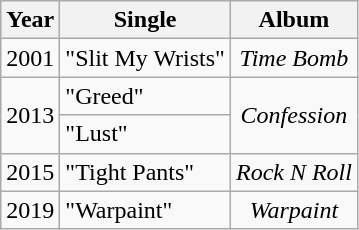<table class="wikitable" style="text-align:center;">
<tr>
<th>Year</th>
<th>Single</th>
<th>Album</th>
</tr>
<tr>
<td align="left">2001</td>
<td align="left">"Slit My Wrists"</td>
<td><em>Time Bomb</em></td>
</tr>
<tr>
<td align="left" rowspan=2>2013</td>
<td align="left">"Greed"</td>
<td rowspan=2><em>Confession</em></td>
</tr>
<tr>
<td align="left">"Lust"</td>
</tr>
<tr>
<td>2015</td>
<td align="left">"Tight Pants"</td>
<td><em>Rock N Roll</em></td>
</tr>
<tr>
<td>2019</td>
<td align="left">"Warpaint"</td>
<td><em>Warpaint</em></td>
</tr>
</table>
